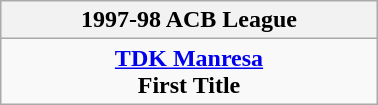<table class="wikitable" style="margin: 0 auto; width: 20%;">
<tr>
<th>1997-98 ACB League</th>
</tr>
<tr>
<td align=center><strong><a href='#'>TDK Manresa</a></strong><br><strong>First Title</strong></td>
</tr>
</table>
